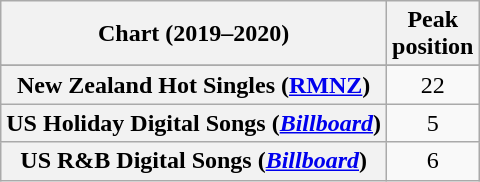<table class="wikitable sortable plainrowheaders" style="text-align:center">
<tr>
<th scope="col">Chart (2019–2020)</th>
<th scope="col">Peak<br>position</th>
</tr>
<tr>
</tr>
<tr>
<th scope="row">New Zealand Hot Singles (<a href='#'>RMNZ</a>)</th>
<td>22</td>
</tr>
<tr>
<th scope="row">US Holiday Digital Songs (<em><a href='#'>Billboard</a></em>)</th>
<td>5</td>
</tr>
<tr>
<th scope="row">US R&B Digital Songs (<em><a href='#'>Billboard</a></em>)</th>
<td>6</td>
</tr>
</table>
